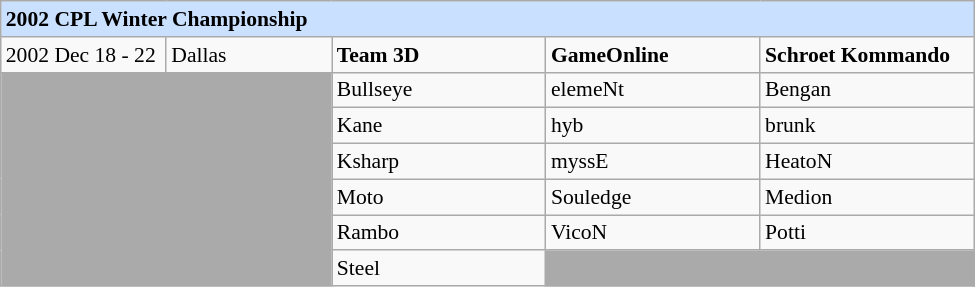<table class="wikitable collapsible collapsed"  style="font-size:90%; margin:0; width:650px;">
<tr>
<th colspan="5" style="background:#cae0ff;text-align:left;">2002 CPL Winter Championship</th>
</tr>
<tr>
<td style="width:17%;">2002 Dec 18 - 22</td>
<td style="width:17%;"> Dallas</td>
<td style="width:22%;"> <strong>Team 3D</strong></td>
<td style="width:22%;"> <strong>GameOnline</strong></td>
<td style="width:22%;"> <strong>Schroet Kommando</strong></td>
</tr>
<tr>
<td colspan="2" rowspan="6" style="background:#aaa;"></td>
<td> Bullseye</td>
<td> elemeNt</td>
<td> Bengan</td>
</tr>
<tr>
<td> Kane</td>
<td> hyb</td>
<td> brunk</td>
</tr>
<tr>
<td> Ksharp</td>
<td> myssE</td>
<td> HeatoN</td>
</tr>
<tr>
<td> Moto</td>
<td> Souledge</td>
<td> Medion</td>
</tr>
<tr>
<td> Rambo</td>
<td> VicoN</td>
<td> Potti</td>
</tr>
<tr>
<td> Steel</td>
<td colspan="2" style="background:#aaa;"></td>
</tr>
</table>
